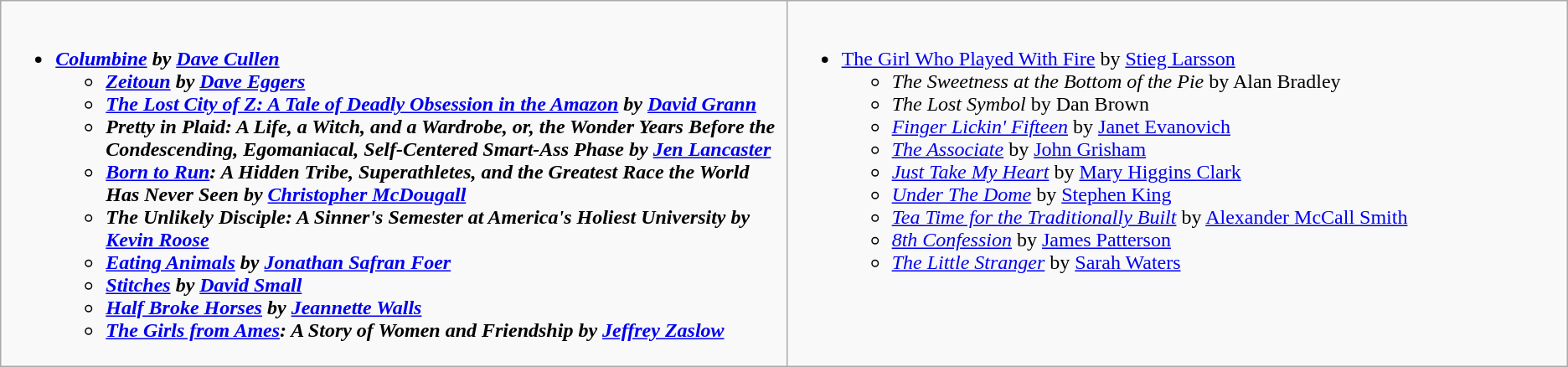<table class=wikitable>
<tr>
<td style="vertical-align:top; width:45em;"><br><ul><li><strong><em><a href='#'>Columbine</a><em> by <a href='#'>Dave Cullen</a><strong><ul><li></em><a href='#'>Zeitoun</a><em> by <a href='#'>Dave Eggers</a></li><li></em><a href='#'>The Lost City of Z: A Tale of Deadly Obsession in the Amazon</a><em> by <a href='#'>David Grann</a></li><li></em>Pretty in Plaid: A Life, a Witch, and a Wardrobe, or, the Wonder Years Before the Condescending, Egomaniacal, Self-Centered Smart-Ass Phase<em> by <a href='#'>Jen Lancaster</a></li><li></em><a href='#'>Born to Run</a>: A Hidden Tribe, Superathletes, and the Greatest Race the World Has Never Seen<em> by <a href='#'>Christopher McDougall</a></li><li></em>The Unlikely Disciple: A Sinner's Semester at America's Holiest University<em> by <a href='#'>Kevin Roose</a></li><li></em><a href='#'>Eating Animals</a><em> by <a href='#'>Jonathan Safran Foer</a></li><li></em><a href='#'>Stitches</a><em> by <a href='#'>David Small</a></li><li></em><a href='#'>Half Broke Horses</a><em> by <a href='#'>Jeannette Walls</a></li><li></em><a href='#'>The Girls from Ames</a>: A Story of Women and Friendship<em> by <a href='#'>Jeffrey Zaslow</a></li></ul></li></ul></td>
<td style="vertical-align:top; width:45em;"><br><ul><li></em></strong><a href='#'>The Girl Who Played With Fire</a></em> by <a href='#'>Stieg Larsson</a></strong><ul><li><em>The Sweetness at the Bottom of the Pie</em> by Alan Bradley</li><li><em>The Lost Symbol</em> by Dan Brown</li><li><em><a href='#'>Finger Lickin' Fifteen</a></em> by <a href='#'>Janet Evanovich</a></li><li><em><a href='#'>The Associate</a></em> by <a href='#'>John Grisham</a></li><li><em><a href='#'>Just Take My Heart</a></em> by <a href='#'>Mary Higgins Clark</a></li><li><em><a href='#'>Under The Dome</a></em> by <a href='#'>Stephen King</a></li><li><em><a href='#'>Tea Time for the Traditionally Built</a></em> by <a href='#'>Alexander McCall Smith</a></li><li><em><a href='#'>8th Confession</a></em> by <a href='#'>James Patterson</a></li><li><em><a href='#'>The Little Stranger</a></em> by <a href='#'>Sarah Waters</a></li></ul></li></ul></td>
</tr>
</table>
